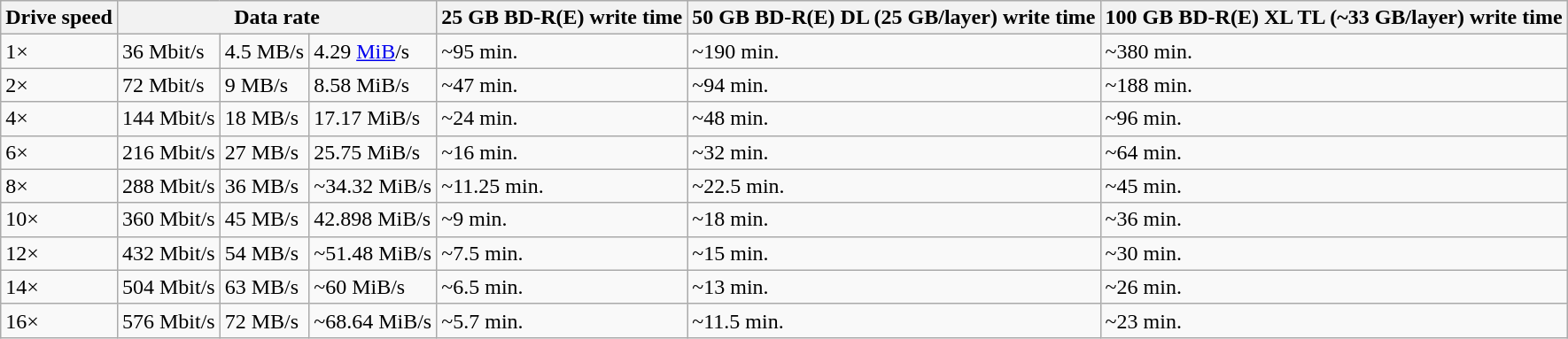<table class="wikitable">
<tr>
<th>Drive speed</th>
<th colspan="3">Data rate</th>
<th>25 GB BD-R(E) write time</th>
<th>50 GB BD-R(E) DL (25 GB/layer) write time</th>
<th>100 GB BD-R(E) XL TL (~33 GB/layer) write time</th>
</tr>
<tr>
<td>1×</td>
<td>36 Mbit/s</td>
<td>4.5 MB/s</td>
<td>4.29 <a href='#'>MiB</a>/s</td>
<td>~95 min.</td>
<td>~190 min.</td>
<td>~380 min.</td>
</tr>
<tr>
<td>2×</td>
<td>72 Mbit/s</td>
<td>9 MB/s</td>
<td>8.58 MiB/s</td>
<td>~47 min.</td>
<td>~94 min.</td>
<td>~188 min.</td>
</tr>
<tr>
<td>4×</td>
<td>144 Mbit/s</td>
<td>18 MB/s</td>
<td>17.17 MiB/s</td>
<td>~24 min.</td>
<td>~48 min.</td>
<td>~96 min.</td>
</tr>
<tr>
<td>6×</td>
<td>216 Mbit/s</td>
<td>27 MB/s</td>
<td>25.75 MiB/s</td>
<td>~16 min.</td>
<td>~32 min.</td>
<td>~64 min.</td>
</tr>
<tr>
<td>8×</td>
<td>288 Mbit/s</td>
<td>36 MB/s</td>
<td>~34.32 MiB/s</td>
<td>~11.25 min.</td>
<td>~22.5 min.</td>
<td>~45 min.</td>
</tr>
<tr>
<td>10×</td>
<td>360 Mbit/s</td>
<td>45 MB/s</td>
<td>42.898 MiB/s</td>
<td>~9 min.</td>
<td>~18 min.</td>
<td>~36 min.</td>
</tr>
<tr>
<td>12×</td>
<td>432 Mbit/s</td>
<td>54 MB/s</td>
<td>~51.48 MiB/s</td>
<td>~7.5 min.</td>
<td>~15 min.</td>
<td>~30 min.</td>
</tr>
<tr>
<td>14×</td>
<td>504 Mbit/s</td>
<td>63 MB/s</td>
<td>~60 MiB/s</td>
<td>~6.5 min.</td>
<td>~13 min.</td>
<td>~26 min.</td>
</tr>
<tr>
<td>16×</td>
<td>576 Mbit/s</td>
<td>72 MB/s</td>
<td>~68.64 MiB/s</td>
<td>~5.7 min.</td>
<td>~11.5 min.</td>
<td>~23 min.</td>
</tr>
</table>
